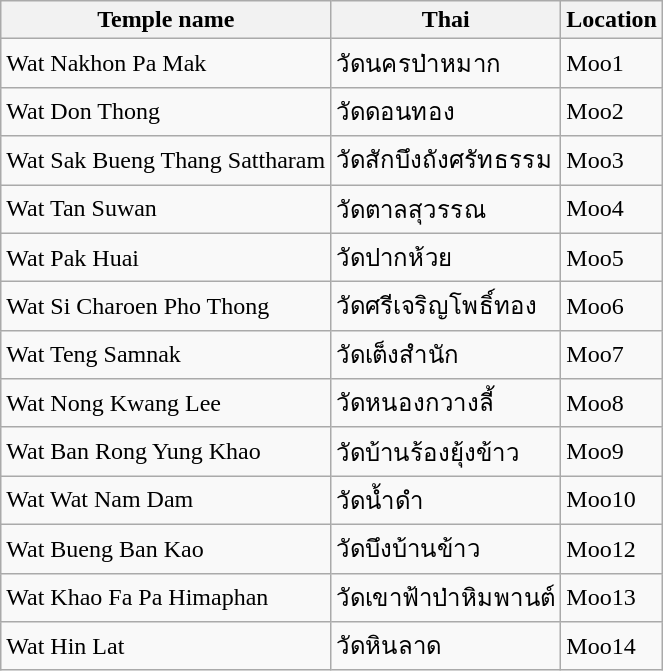<table class="wikitable">
<tr>
<th>Temple name</th>
<th>Thai</th>
<th>Location</th>
</tr>
<tr>
<td>Wat Nakhon Pa Mak</td>
<td>วัดนครป่าหมาก</td>
<td>Moo1</td>
</tr>
<tr>
<td>Wat Don Thong</td>
<td>วัดดอนทอง</td>
<td>Moo2</td>
</tr>
<tr>
<td>Wat Sak Bueng Thang Sattharam</td>
<td>วัดสักบึงถังศรัทธรรม</td>
<td>Moo3</td>
</tr>
<tr>
<td>Wat Tan Suwan</td>
<td>วัดตาลสุวรรณ</td>
<td>Moo4</td>
</tr>
<tr>
<td>Wat Pak Huai</td>
<td>วัดปากห้วย</td>
<td>Moo5</td>
</tr>
<tr>
<td>Wat Si Charoen Pho Thong</td>
<td>วัดศรีเจริญโพธิ์ทอง</td>
<td>Moo6</td>
</tr>
<tr>
<td>Wat Teng Samnak</td>
<td>วัดเต็งสำนัก</td>
<td>Moo7</td>
</tr>
<tr>
<td>Wat Nong Kwang Lee</td>
<td>วัดหนองกวางลี้</td>
<td>Moo8</td>
</tr>
<tr>
<td>Wat Ban Rong Yung Khao</td>
<td>วัดบ้านร้องยุ้งข้าว</td>
<td>Moo9</td>
</tr>
<tr>
<td>Wat Wat Nam Dam</td>
<td>วัดน้ำดำ</td>
<td>Moo10</td>
</tr>
<tr>
<td>Wat Bueng Ban Kao</td>
<td>วัดบึงบ้านข้าว</td>
<td>Moo12</td>
</tr>
<tr>
<td>Wat Khao Fa Pa Himaphan</td>
<td>วัดเขาฟ้าป่าหิมพานต์</td>
<td>Moo13</td>
</tr>
<tr>
<td>Wat Hin Lat</td>
<td>วัดหินลาด</td>
<td>Moo14</td>
</tr>
</table>
